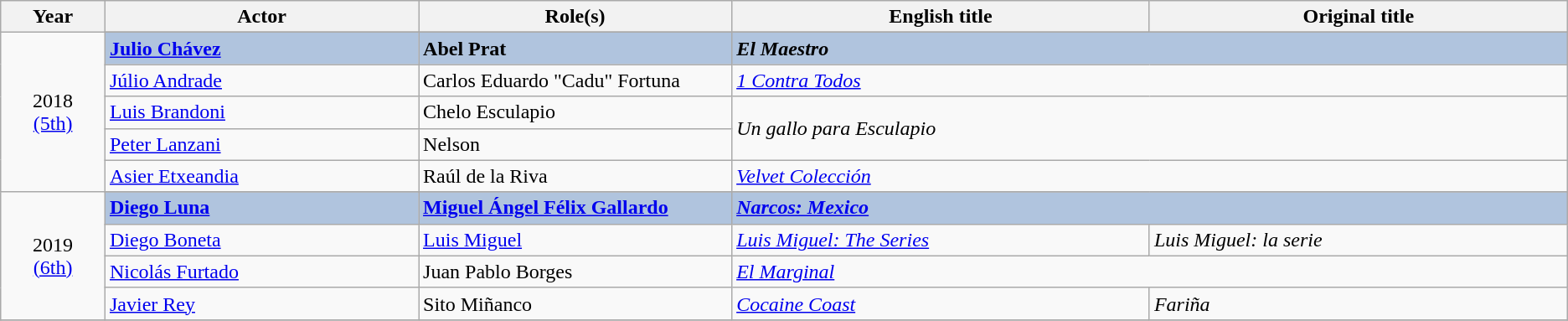<table class="wikitable sortable" style="text-align:left;">
<tr>
<th scope="col" style="width:5%;">Year</th>
<th scope="col" style="width:15%;">Actor</th>
<th scope="col" style="width:15%;">Role(s)</th>
<th scope="col" style="width:20%;">English title</th>
<th scope="col" style="width:20%;">Original title</th>
</tr>
<tr>
<td rowspan="6" style="text-align:center;">2018<br><a href='#'>(5th)</a></td>
</tr>
<tr>
<td style="background:#B0C4DE;"> <strong><a href='#'>Julio Chávez</a></strong></td>
<td style="background:#B0C4DE;"><strong>Abel Prat</strong></td>
<td colspan="2" style="background:#B0C4DE;"><strong><em>El Maestro</em></strong></td>
</tr>
<tr>
<td> <a href='#'>Júlio Andrade</a></td>
<td>Carlos Eduardo "Cadu" Fortuna</td>
<td colspan="2"><em><a href='#'>1 Contra Todos</a></em></td>
</tr>
<tr>
<td> <a href='#'>Luis Brandoni</a></td>
<td>Chelo Esculapio</td>
<td colspan="2" rowspan="2"><em>Un gallo para Esculapio</em></td>
</tr>
<tr>
<td> <a href='#'>Peter Lanzani</a></td>
<td>Nelson</td>
</tr>
<tr>
<td> <a href='#'>Asier Etxeandia</a></td>
<td>Raúl de la Riva</td>
<td colspan="2"><em><a href='#'>Velvet Colección</a></em></td>
</tr>
<tr>
<td rowspan="5" style="text-align:center;">2019<br><a href='#'>(6th)</a><br></td>
</tr>
<tr>
<td style="background:#B0C4DE;"> <strong><a href='#'>Diego Luna</a></strong></td>
<td style="background:#B0C4DE;"><strong><a href='#'>Miguel Ángel Félix Gallardo</a></strong></td>
<td colspan="2" style="background:#B0C4DE;"><strong><em><a href='#'>Narcos: Mexico</a></em></strong></td>
</tr>
<tr>
<td> <a href='#'>Diego Boneta</a></td>
<td><a href='#'>Luis Miguel</a></td>
<td><em><a href='#'>Luis Miguel: The Series</a></em></td>
<td><em>Luis Miguel: la serie</em></td>
</tr>
<tr>
<td> <a href='#'>Nicolás Furtado</a></td>
<td>Juan Pablo Borges</td>
<td colspan="2"><em><a href='#'>El Marginal</a></em></td>
</tr>
<tr>
<td> <a href='#'>Javier Rey</a></td>
<td>Sito Miñanco</td>
<td><em><a href='#'>Cocaine Coast</a></em></td>
<td><em>Fariña</em></td>
</tr>
<tr>
</tr>
</table>
